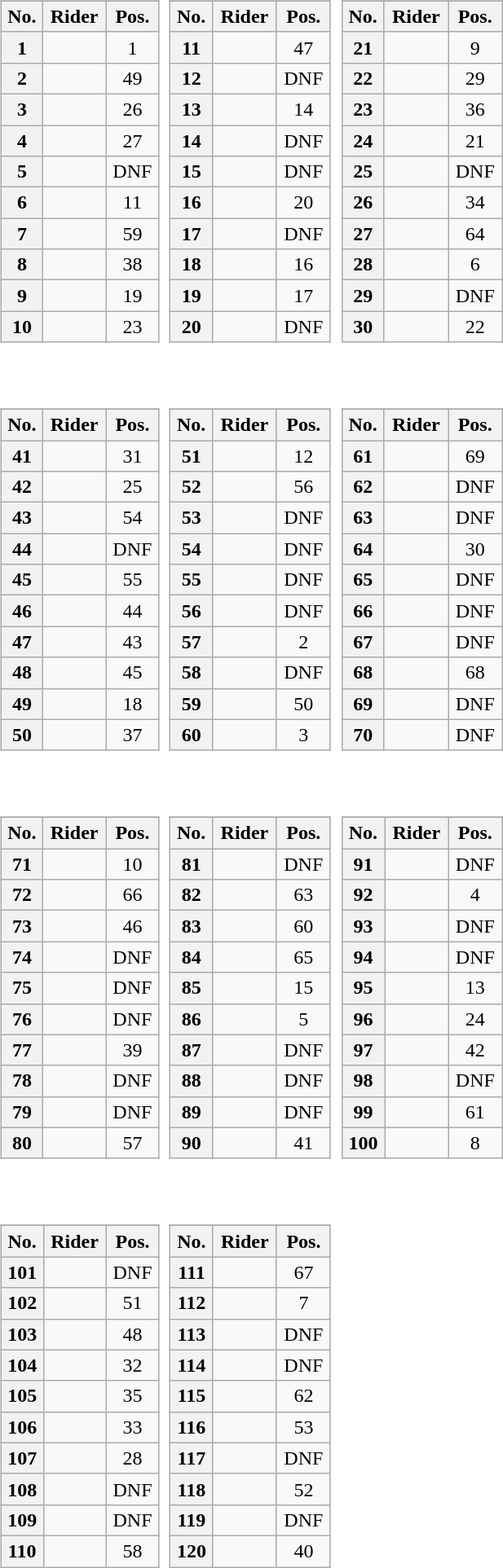<table>
<tr valign="top">
<td style="width:33%;"><br><table class="wikitable plainrowheaders" style="width:97%">
<tr>
</tr>
<tr style="text-align:center;">
<th scope="col">No.</th>
<th scope="col">Rider</th>
<th scope="col">Pos.</th>
</tr>
<tr>
<th scope="row" style="text-align:center;">1</th>
<td></td>
<td style="text-align:center;">1</td>
</tr>
<tr>
<th scope="row" style="text-align:center;">2</th>
<td></td>
<td style="text-align:center;">49</td>
</tr>
<tr>
<th scope="row" style="text-align:center;">3</th>
<td></td>
<td style="text-align:center;">26</td>
</tr>
<tr>
<th scope="row" style="text-align:center;">4</th>
<td></td>
<td style="text-align:center;">27</td>
</tr>
<tr>
<th scope="row" style="text-align:center;">5</th>
<td></td>
<td style="text-align:center;">DNF</td>
</tr>
<tr>
<th scope="row" style="text-align:center;">6</th>
<td></td>
<td style="text-align:center;">11</td>
</tr>
<tr>
<th scope="row" style="text-align:center;">7</th>
<td></td>
<td style="text-align:center;">59</td>
</tr>
<tr>
<th scope="row" style="text-align:center;">8</th>
<td></td>
<td style="text-align:center;">38</td>
</tr>
<tr>
<th scope="row" style="text-align:center;">9</th>
<td></td>
<td style="text-align:center;">19</td>
</tr>
<tr>
<th scope="row" style="text-align:center;">10</th>
<td></td>
<td style="text-align:center;">23</td>
</tr>
</table>
</td>
<td><br><table class="wikitable plainrowheaders" style="width:97%">
<tr>
</tr>
<tr style="text-align:center;">
<th scope="col">No.</th>
<th scope="col">Rider</th>
<th scope="col">Pos.</th>
</tr>
<tr>
<th scope="row" style="text-align:center;">11</th>
<td></td>
<td style="text-align:center;">47</td>
</tr>
<tr>
<th scope="row" style="text-align:center;">12</th>
<td></td>
<td style="text-align:center;">DNF</td>
</tr>
<tr>
<th scope="row" style="text-align:center;">13</th>
<td></td>
<td style="text-align:center;">14</td>
</tr>
<tr>
<th scope="row" style="text-align:center;">14</th>
<td></td>
<td style="text-align:center;">DNF</td>
</tr>
<tr>
<th scope="row" style="text-align:center;">15</th>
<td></td>
<td style="text-align:center;">DNF</td>
</tr>
<tr>
<th scope="row" style="text-align:center;">16</th>
<td></td>
<td style="text-align:center;">20</td>
</tr>
<tr>
<th scope="row" style="text-align:center;">17</th>
<td></td>
<td style="text-align:center;">DNF</td>
</tr>
<tr>
<th scope="row" style="text-align:center;">18</th>
<td></td>
<td style="text-align:center;">16</td>
</tr>
<tr>
<th scope="row" style="text-align:center;">19</th>
<td></td>
<td style="text-align:center;">17</td>
</tr>
<tr>
<th scope="row" style="text-align:center;">20</th>
<td></td>
<td style="text-align:center;">DNF</td>
</tr>
</table>
</td>
<td><br><table class="wikitable plainrowheaders" style="width:97%">
<tr>
</tr>
<tr style="text-align:center;">
<th scope="col">No.</th>
<th scope="col">Rider</th>
<th scope="col">Pos.</th>
</tr>
<tr>
<th scope="row" style="text-align:center;">21</th>
<td></td>
<td style="text-align:center;">9</td>
</tr>
<tr>
<th scope="row" style="text-align:center;">22</th>
<td></td>
<td style="text-align:center;">29</td>
</tr>
<tr>
<th scope="row" style="text-align:center;">23</th>
<td></td>
<td style="text-align:center;">36</td>
</tr>
<tr>
<th scope="row" style="text-align:center;">24</th>
<td></td>
<td style="text-align:center;">21</td>
</tr>
<tr>
<th scope="row" style="text-align:center;">25</th>
<td></td>
<td style="text-align:center;">DNF</td>
</tr>
<tr>
<th scope="row" style="text-align:center;">26</th>
<td></td>
<td style="text-align:center;">34</td>
</tr>
<tr>
<th scope="row" style="text-align:center;">27</th>
<td></td>
<td style="text-align:center;">64</td>
</tr>
<tr>
<th scope="row" style="text-align:center;">28</th>
<td></td>
<td style="text-align:center;">6</td>
</tr>
<tr>
<th scope="row" style="text-align:center;">29</th>
<td></td>
<td style="text-align:center;">DNF</td>
</tr>
<tr>
<th scope="row" style="text-align:center;">30</th>
<td></td>
<td style="text-align:center;">22</td>
</tr>
</table>
</td>
</tr>
<tr valign="top">
<td><br><table class="wikitable plainrowheaders" style="width:97%">
<tr>
</tr>
<tr style="text-align:center;">
<th scope="col">No.</th>
<th scope="col">Rider</th>
<th scope="col">Pos.</th>
</tr>
<tr>
<th scope="row" style="text-align:center;">41</th>
<td></td>
<td style="text-align:center;">31</td>
</tr>
<tr>
<th scope="row" style="text-align:center;">42</th>
<td></td>
<td style="text-align:center;">25</td>
</tr>
<tr>
<th scope="row" style="text-align:center;">43</th>
<td></td>
<td style="text-align:center;">54</td>
</tr>
<tr>
<th scope="row" style="text-align:center;">44</th>
<td></td>
<td style="text-align:center;">DNF</td>
</tr>
<tr>
<th scope="row" style="text-align:center;">45</th>
<td></td>
<td style="text-align:center;">55</td>
</tr>
<tr>
<th scope="row" style="text-align:center;">46</th>
<td></td>
<td style="text-align:center;">44</td>
</tr>
<tr>
<th scope="row" style="text-align:center;">47</th>
<td></td>
<td style="text-align:center;">43</td>
</tr>
<tr>
<th scope="row" style="text-align:center;">48</th>
<td></td>
<td style="text-align:center;">45</td>
</tr>
<tr>
<th scope="row" style="text-align:center;">49</th>
<td></td>
<td style="text-align:center;">18</td>
</tr>
<tr>
<th scope="row" style="text-align:center;">50</th>
<td></td>
<td style="text-align:center;">37</td>
</tr>
</table>
</td>
<td><br><table class="wikitable plainrowheaders" style="width:97%">
<tr>
</tr>
<tr style="text-align:center;">
<th scope="col">No.</th>
<th scope="col">Rider</th>
<th scope="col">Pos.</th>
</tr>
<tr>
<th scope="row" style="text-align:center;">51</th>
<td></td>
<td style="text-align:center;">12</td>
</tr>
<tr>
<th scope="row" style="text-align:center;">52</th>
<td></td>
<td style="text-align:center;">56</td>
</tr>
<tr>
<th scope="row" style="text-align:center;">53</th>
<td></td>
<td style="text-align:center;">DNF</td>
</tr>
<tr>
<th scope="row" style="text-align:center;">54</th>
<td></td>
<td style="text-align:center;">DNF</td>
</tr>
<tr>
<th scope="row" style="text-align:center;">55</th>
<td></td>
<td style="text-align:center;">DNF</td>
</tr>
<tr>
<th scope="row" style="text-align:center;">56</th>
<td></td>
<td style="text-align:center;">DNF</td>
</tr>
<tr>
<th scope="row" style="text-align:center;">57</th>
<td></td>
<td style="text-align:center;">2</td>
</tr>
<tr>
<th scope="row" style="text-align:center;">58</th>
<td></td>
<td style="text-align:center;">DNF</td>
</tr>
<tr>
<th scope="row" style="text-align:center;">59</th>
<td></td>
<td style="text-align:center;">50</td>
</tr>
<tr>
<th scope="row" style="text-align:center;">60</th>
<td></td>
<td style="text-align:center;">3</td>
</tr>
</table>
</td>
<td><br><table class="wikitable plainrowheaders" style="width:97%">
<tr>
</tr>
<tr style="text-align:center;">
<th scope="col">No.</th>
<th scope="col">Rider</th>
<th scope="col">Pos.</th>
</tr>
<tr>
<th scope="row" style="text-align:center;">61</th>
<td></td>
<td style="text-align:center;">69</td>
</tr>
<tr>
<th scope="row" style="text-align:center;">62</th>
<td></td>
<td style="text-align:center;">DNF</td>
</tr>
<tr>
<th scope="row" style="text-align:center;">63</th>
<td></td>
<td style="text-align:center;">DNF</td>
</tr>
<tr>
<th scope="row" style="text-align:center;">64</th>
<td></td>
<td style="text-align:center;">30</td>
</tr>
<tr>
<th scope="row" style="text-align:center;">65</th>
<td></td>
<td style="text-align:center;">DNF</td>
</tr>
<tr>
<th scope="row" style="text-align:center;">66</th>
<td></td>
<td style="text-align:center;">DNF</td>
</tr>
<tr>
<th scope="row" style="text-align:center;">67</th>
<td></td>
<td style="text-align:center;">DNF</td>
</tr>
<tr>
<th scope="row" style="text-align:center;">68</th>
<td></td>
<td style="text-align:center;">68</td>
</tr>
<tr>
<th scope="row" style="text-align:center;">69</th>
<td></td>
<td style="text-align:center;">DNF</td>
</tr>
<tr>
<th scope="row" style="text-align:center;">70</th>
<td></td>
<td style="text-align:center;">DNF</td>
</tr>
</table>
</td>
</tr>
<tr valign="top">
<td><br><table class="wikitable plainrowheaders" style="width:97%">
<tr>
</tr>
<tr style="text-align:center;">
<th scope="col">No.</th>
<th scope="col">Rider</th>
<th scope="col">Pos.</th>
</tr>
<tr>
<th scope="row" style="text-align:center;">71</th>
<td></td>
<td style="text-align:center;">10</td>
</tr>
<tr>
<th scope="row" style="text-align:center;">72</th>
<td></td>
<td style="text-align:center;">66</td>
</tr>
<tr>
<th scope="row" style="text-align:center;">73</th>
<td></td>
<td style="text-align:center;">46</td>
</tr>
<tr>
<th scope="row" style="text-align:center;">74</th>
<td></td>
<td style="text-align:center;">DNF</td>
</tr>
<tr>
<th scope="row" style="text-align:center;">75</th>
<td></td>
<td style="text-align:center;">DNF</td>
</tr>
<tr>
<th scope="row" style="text-align:center;">76</th>
<td></td>
<td style="text-align:center;">DNF</td>
</tr>
<tr>
<th scope="row" style="text-align:center;">77</th>
<td></td>
<td style="text-align:center;">39</td>
</tr>
<tr>
<th scope="row" style="text-align:center;">78</th>
<td></td>
<td style="text-align:center;">DNF</td>
</tr>
<tr>
<th scope="row" style="text-align:center;">79</th>
<td></td>
<td style="text-align:center;">DNF</td>
</tr>
<tr>
<th scope="row" style="text-align:center;">80</th>
<td></td>
<td style="text-align:center;">57</td>
</tr>
</table>
</td>
<td><br><table class="wikitable plainrowheaders" style="width:97%">
<tr>
</tr>
<tr style="text-align:center;">
<th scope="col">No.</th>
<th scope="col">Rider</th>
<th scope="col">Pos.</th>
</tr>
<tr>
<th scope="row" style="text-align:center;">81</th>
<td></td>
<td style="text-align:center;">DNF</td>
</tr>
<tr>
<th scope="row" style="text-align:center;">82</th>
<td></td>
<td style="text-align:center;">63</td>
</tr>
<tr>
<th scope="row" style="text-align:center;">83</th>
<td></td>
<td style="text-align:center;">60</td>
</tr>
<tr>
<th scope="row" style="text-align:center;">84</th>
<td></td>
<td style="text-align:center;">65</td>
</tr>
<tr>
<th scope="row" style="text-align:center;">85</th>
<td></td>
<td style="text-align:center;">15</td>
</tr>
<tr>
<th scope="row" style="text-align:center;">86</th>
<td></td>
<td style="text-align:center;">5</td>
</tr>
<tr>
<th scope="row" style="text-align:center;">87</th>
<td></td>
<td style="text-align:center;">DNF</td>
</tr>
<tr>
<th scope="row" style="text-align:center;">88</th>
<td></td>
<td style="text-align:center;">DNF</td>
</tr>
<tr>
<th scope="row" style="text-align:center;">89</th>
<td></td>
<td style="text-align:center;">DNF</td>
</tr>
<tr>
<th scope="row" style="text-align:center;">90</th>
<td></td>
<td style="text-align:center;">41</td>
</tr>
</table>
</td>
<td><br><table class="wikitable plainrowheaders" style="width:97%">
<tr>
</tr>
<tr style="text-align:center;">
<th scope="col">No.</th>
<th scope="col">Rider</th>
<th scope="col">Pos.</th>
</tr>
<tr>
<th scope="row" style="text-align:center;">91</th>
<td></td>
<td style="text-align:center;">DNF</td>
</tr>
<tr>
<th scope="row" style="text-align:center;">92</th>
<td></td>
<td style="text-align:center;">4</td>
</tr>
<tr>
<th scope="row" style="text-align:center;">93</th>
<td></td>
<td style="text-align:center;">DNF</td>
</tr>
<tr>
<th scope="row" style="text-align:center;">94</th>
<td></td>
<td style="text-align:center;">DNF</td>
</tr>
<tr>
<th scope="row" style="text-align:center;">95</th>
<td></td>
<td style="text-align:center;">13</td>
</tr>
<tr>
<th scope="row" style="text-align:center;">96</th>
<td></td>
<td style="text-align:center;">24</td>
</tr>
<tr>
<th scope="row" style="text-align:center;">97</th>
<td></td>
<td style="text-align:center;">42</td>
</tr>
<tr>
<th scope="row" style="text-align:center;">98</th>
<td></td>
<td style="text-align:center;">DNF</td>
</tr>
<tr>
<th scope="row" style="text-align:center;">99</th>
<td></td>
<td style="text-align:center;">61</td>
</tr>
<tr>
<th scope="row" style="text-align:center;">100</th>
<td></td>
<td style="text-align:center;">8</td>
</tr>
</table>
</td>
</tr>
<tr valign="top">
<td><br><table class="wikitable plainrowheaders" style="width:97%">
<tr>
</tr>
<tr style="text-align:center;">
<th scope="col">No.</th>
<th scope="col">Rider</th>
<th scope="col">Pos.</th>
</tr>
<tr>
<th scope="row" style="text-align:center;">101</th>
<td></td>
<td style="text-align:center;">DNF</td>
</tr>
<tr>
<th scope="row" style="text-align:center;">102</th>
<td></td>
<td style="text-align:center;">51</td>
</tr>
<tr>
<th scope="row" style="text-align:center;">103</th>
<td></td>
<td style="text-align:center;">48</td>
</tr>
<tr>
<th scope="row" style="text-align:center;">104</th>
<td></td>
<td style="text-align:center;">32</td>
</tr>
<tr>
<th scope="row" style="text-align:center;">105</th>
<td></td>
<td style="text-align:center;">35</td>
</tr>
<tr>
<th scope="row" style="text-align:center;">106</th>
<td></td>
<td style="text-align:center;">33</td>
</tr>
<tr>
<th scope="row" style="text-align:center;">107</th>
<td></td>
<td style="text-align:center;">28</td>
</tr>
<tr>
<th scope="row" style="text-align:center;">108</th>
<td></td>
<td style="text-align:center;">DNF</td>
</tr>
<tr>
<th scope="row" style="text-align:center;">109</th>
<td></td>
<td style="text-align:center;">DNF</td>
</tr>
<tr>
<th scope="row" style="text-align:center;">110</th>
<td></td>
<td style="text-align:center;">58</td>
</tr>
</table>
</td>
<td><br><table class="wikitable plainrowheaders" style="width:97%">
<tr>
</tr>
<tr style="text-align:center;">
<th scope="col">No.</th>
<th scope="col">Rider</th>
<th scope="col">Pos.</th>
</tr>
<tr>
<th scope="row" style="text-align:center;">111</th>
<td></td>
<td style="text-align:center;">67</td>
</tr>
<tr>
<th scope="row" style="text-align:center;">112</th>
<td></td>
<td style="text-align:center;">7</td>
</tr>
<tr>
<th scope="row" style="text-align:center;">113</th>
<td></td>
<td style="text-align:center;">DNF</td>
</tr>
<tr>
<th scope="row" style="text-align:center;">114</th>
<td></td>
<td style="text-align:center;">DNF</td>
</tr>
<tr>
<th scope="row" style="text-align:center;">115</th>
<td></td>
<td style="text-align:center;">62</td>
</tr>
<tr>
<th scope="row" style="text-align:center;">116</th>
<td></td>
<td style="text-align:center;">53</td>
</tr>
<tr>
<th scope="row" style="text-align:center;">117</th>
<td></td>
<td style="text-align:center;">DNF</td>
</tr>
<tr>
<th scope="row" style="text-align:center;">118</th>
<td></td>
<td style="text-align:center;">52</td>
</tr>
<tr>
<th scope="row" style="text-align:center;">119</th>
<td></td>
<td style="text-align:center;">DNF</td>
</tr>
<tr>
<th scope="row" style="text-align:center;">120</th>
<td></td>
<td style="text-align:center;">40</td>
</tr>
</table>
</td>
</tr>
</table>
